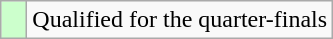<table class="wikitable">
<tr>
<td width=10px bgcolor="#ccffcc"></td>
<td>Qualified for the quarter-finals</td>
</tr>
</table>
